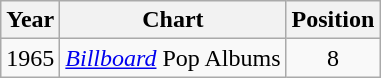<table class="wikitable">
<tr>
<th>Year</th>
<th>Chart</th>
<th>Position</th>
</tr>
<tr>
<td rowspan="2">1965</td>
<td><em><a href='#'>Billboard</a></em> Pop Albums</td>
<td align="center">8</td>
</tr>
</table>
